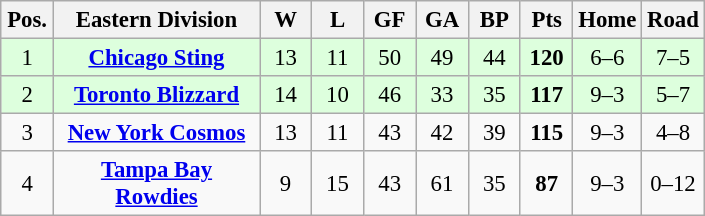<table class="wikitable" width="470" style="font-size:95%; text-align:center">
<tr>
<th width="7.5%">Pos.</th>
<th width="30%">Eastern Division</th>
<th width="7.5%">W</th>
<th width="7.5%">L</th>
<th width="7.5%">GF</th>
<th width="7.5%">GA</th>
<th width="7.5%">BP</th>
<th width="7.5%">Pts</th>
<th width="7.5%">Home</th>
<th width="7.5%">Road</th>
</tr>
<tr bgcolor="#ddffdd">
<td>1</td>
<td><strong><a href='#'>Chicago Sting</a></strong></td>
<td>13</td>
<td>11</td>
<td>50</td>
<td>49</td>
<td>44</td>
<td><strong>120</strong></td>
<td>6–6</td>
<td>7–5</td>
</tr>
<tr bgcolor="#ddffdd">
<td>2</td>
<td><strong><a href='#'>Toronto Blizzard</a></strong></td>
<td>14</td>
<td>10</td>
<td>46</td>
<td>33</td>
<td>35</td>
<td><strong>117</strong></td>
<td>9–3</td>
<td>5–7</td>
</tr>
<tr>
<td>3</td>
<td><strong><a href='#'>New York Cosmos</a></strong></td>
<td>13</td>
<td>11</td>
<td>43</td>
<td>42</td>
<td>39</td>
<td><strong>115</strong></td>
<td>9–3</td>
<td>4–8</td>
</tr>
<tr>
<td>4</td>
<td><strong><a href='#'>Tampa Bay Rowdies</a></strong></td>
<td>9</td>
<td>15</td>
<td>43</td>
<td>61</td>
<td>35</td>
<td><strong>87</strong></td>
<td>9–3</td>
<td>0–12</td>
</tr>
</table>
